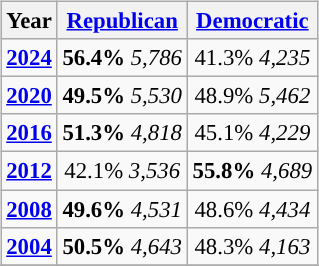<table class="wikitable" style="float:right; margin: 1em 1em 1em 0; font-size: 95%;">
<tr>
<th>Year</th>
<th><a href='#'>Republican</a></th>
<th><a href='#'>Democratic</a></th>
</tr>
<tr>
<td style="text-align:center; "><strong><a href='#'>2024</a></strong></td>
<td style="text-align:center; "><strong>56.4%</strong> <em>5,786</em></td>
<td style="text-align:center; ">41.3% <em>4,235</em></td>
</tr>
<tr>
<td style="text-align:center; "><strong><a href='#'>2020</a></strong></td>
<td style="text-align:center; "><strong>49.5%</strong> <em>5,530</em></td>
<td style="text-align:center; ">48.9%  <em>5,462</em></td>
</tr>
<tr>
<td style="text-align:center; "><strong><a href='#'>2016</a></strong></td>
<td style="text-align:center; "><strong>51.3%</strong> <em>4,818</em></td>
<td style="text-align:center; ">45.1% <em>4,229</em></td>
</tr>
<tr>
<td style="text-align:center; "><strong><a href='#'>2012</a></strong></td>
<td style="text-align:center; ">42.1% <em>3,536</em></td>
<td style="text-align:center; "><strong>55.8%</strong>  <em>4,689</em></td>
</tr>
<tr>
<td style="text-align:center; "><strong><a href='#'>2008</a></strong></td>
<td style="text-align:center; "><strong>49.6%</strong> <em>4,531</em></td>
<td style="text-align:center; ">48.6%  <em>4,434</em></td>
</tr>
<tr>
<td style="text-align:center; "><strong><a href='#'>2004</a></strong></td>
<td style="text-align:center; "><strong>50.5%</strong> <em>4,643</em></td>
<td style="text-align:center; ">48.3% <em>4,163</em></td>
</tr>
<tr>
</tr>
</table>
